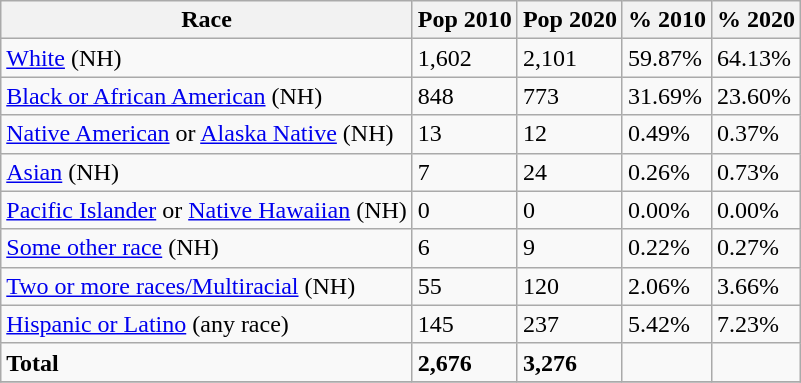<table class="wikitable">
<tr>
<th>Race</th>
<th>Pop 2010</th>
<th>Pop 2020</th>
<th>% 2010</th>
<th>% 2020</th>
</tr>
<tr>
<td><a href='#'>White</a> (NH)</td>
<td>1,602</td>
<td>2,101</td>
<td>59.87%</td>
<td>64.13%</td>
</tr>
<tr>
<td><a href='#'>Black or African American</a> (NH)</td>
<td>848</td>
<td>773</td>
<td>31.69%</td>
<td>23.60%</td>
</tr>
<tr>
<td><a href='#'>Native American</a> or <a href='#'>Alaska Native</a> (NH)</td>
<td>13</td>
<td>12</td>
<td>0.49%</td>
<td>0.37%</td>
</tr>
<tr>
<td><a href='#'>Asian</a> (NH)</td>
<td>7</td>
<td>24</td>
<td>0.26%</td>
<td>0.73%</td>
</tr>
<tr>
<td><a href='#'>Pacific Islander</a> or <a href='#'>Native Hawaiian</a> (NH)</td>
<td>0</td>
<td>0</td>
<td>0.00%</td>
<td>0.00%</td>
</tr>
<tr>
<td><a href='#'>Some other race</a> (NH)</td>
<td>6</td>
<td>9</td>
<td>0.22%</td>
<td>0.27%</td>
</tr>
<tr>
<td><a href='#'>Two or more races/Multiracial</a> (NH)</td>
<td>55</td>
<td>120</td>
<td>2.06%</td>
<td>3.66%</td>
</tr>
<tr>
<td><a href='#'>Hispanic or Latino</a> (any race)</td>
<td>145</td>
<td>237</td>
<td>5.42%</td>
<td>7.23%</td>
</tr>
<tr>
<td><strong>Total</strong></td>
<td><strong>2,676</strong></td>
<td><strong>3,276</strong></td>
<td></td>
<td></td>
</tr>
<tr>
</tr>
</table>
